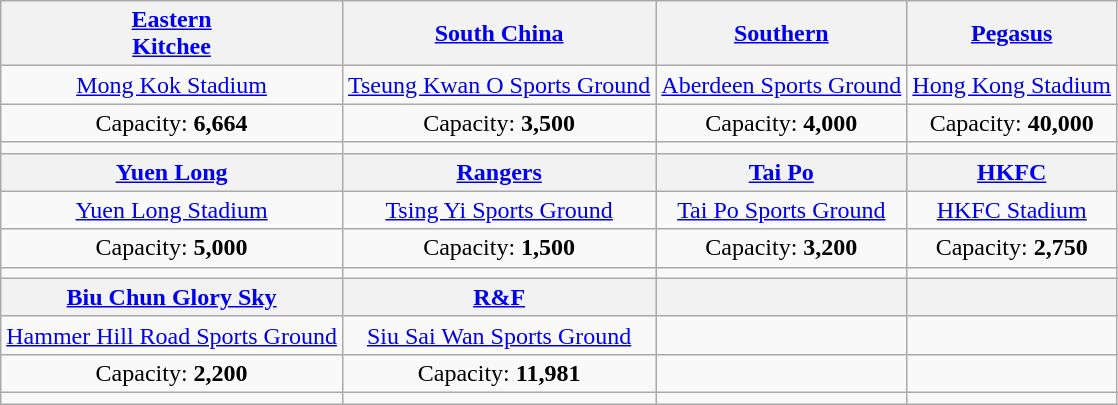<table class="wikitable" style="text-align:center">
<tr>
<th><a href='#'>Eastern</a><br><a href='#'>Kitchee</a></th>
<th><a href='#'>South China</a></th>
<th><a href='#'>Southern</a></th>
<th><a href='#'>Pegasus</a></th>
</tr>
<tr>
<td><a href='#'>Mong Kok Stadium</a></td>
<td><a href='#'>Tseung Kwan O Sports Ground</a></td>
<td><a href='#'>Aberdeen Sports Ground</a></td>
<td><a href='#'>Hong Kong Stadium</a></td>
</tr>
<tr>
<td>Capacity: <strong>6,664</strong></td>
<td>Capacity: <strong>3,500</strong></td>
<td>Capacity: <strong>4,000</strong></td>
<td>Capacity: <strong>40,000</strong></td>
</tr>
<tr>
<td></td>
<td></td>
<td></td>
<td></td>
</tr>
<tr>
<th><a href='#'>Yuen Long</a></th>
<th><a href='#'>Rangers</a></th>
<th><a href='#'>Tai Po</a></th>
<th><a href='#'>HKFC</a></th>
</tr>
<tr>
<td><a href='#'>Yuen Long Stadium</a></td>
<td><a href='#'>Tsing Yi Sports Ground</a></td>
<td><a href='#'>Tai Po Sports Ground</a></td>
<td><a href='#'>HKFC Stadium</a></td>
</tr>
<tr>
<td>Capacity: <strong>5,000</strong></td>
<td>Capacity: <strong>1,500</strong></td>
<td>Capacity: <strong>3,200</strong></td>
<td>Capacity: <strong>2,750</strong></td>
</tr>
<tr>
<td></td>
<td></td>
<td></td>
<td></td>
</tr>
<tr>
<th><a href='#'>Biu Chun Glory Sky</a></th>
<th> <a href='#'>R&F</a></th>
<th></th>
<th></th>
</tr>
<tr>
<td><a href='#'>Hammer Hill Road Sports Ground</a></td>
<td><a href='#'>Siu Sai Wan Sports Ground</a></td>
<td></td>
<td></td>
</tr>
<tr>
<td>Capacity: <strong>2,200</strong></td>
<td>Capacity: <strong>11,981</strong></td>
<td></td>
<td></td>
</tr>
<tr>
<td></td>
<td></td>
<td></td>
<td></td>
</tr>
</table>
